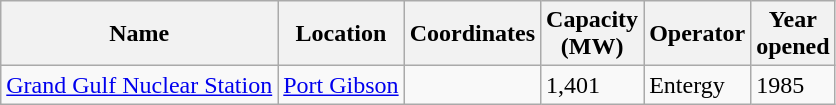<table class="wikitable">
<tr>
<th>Name</th>
<th>Location</th>
<th>Coordinates</th>
<th>Capacity<br>(MW)</th>
<th>Operator</th>
<th>Year<br>opened</th>
</tr>
<tr>
<td><a href='#'>Grand Gulf Nuclear Station</a></td>
<td><a href='#'>Port Gibson</a></td>
<td></td>
<td>1,401</td>
<td>Entergy</td>
<td>1985</td>
</tr>
</table>
